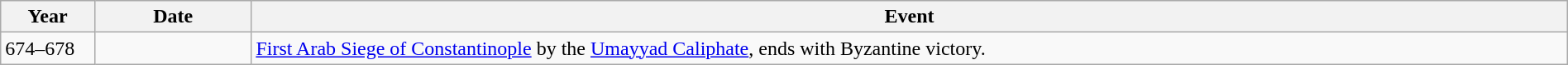<table class="wikitable" width="100%">
<tr>
<th style="width:6%">Year</th>
<th style="width:10%">Date</th>
<th>Event</th>
</tr>
<tr>
<td>674–678</td>
<td></td>
<td><a href='#'>First Arab Siege of Constantinople</a> by the <a href='#'>Umayyad Caliphate</a>, ends with Byzantine victory.</td>
</tr>
</table>
